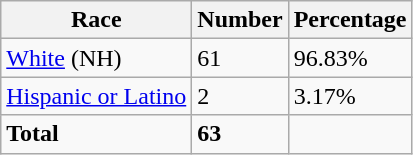<table class="wikitable">
<tr>
<th>Race</th>
<th>Number</th>
<th>Percentage</th>
</tr>
<tr>
<td><a href='#'>White</a> (NH)</td>
<td>61</td>
<td>96.83%</td>
</tr>
<tr>
<td><a href='#'>Hispanic or Latino</a></td>
<td>2</td>
<td>3.17%</td>
</tr>
<tr>
<td><strong>Total</strong></td>
<td><strong>63</strong></td>
<td></td>
</tr>
</table>
